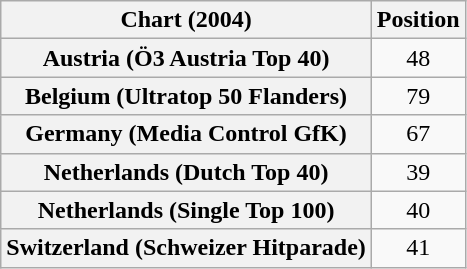<table class="wikitable sortable plainrowheaders" style="text-align:center">
<tr>
<th scope="col">Chart (2004)</th>
<th scope="col">Position</th>
</tr>
<tr>
<th scope="row">Austria (Ö3 Austria Top 40)</th>
<td>48</td>
</tr>
<tr>
<th scope="row">Belgium (Ultratop 50 Flanders)</th>
<td>79</td>
</tr>
<tr>
<th scope="row">Germany (Media Control GfK)</th>
<td>67</td>
</tr>
<tr>
<th scope="row">Netherlands (Dutch Top 40)</th>
<td>39</td>
</tr>
<tr>
<th scope="row">Netherlands (Single Top 100)</th>
<td>40</td>
</tr>
<tr>
<th scope="row">Switzerland (Schweizer Hitparade)</th>
<td>41</td>
</tr>
</table>
